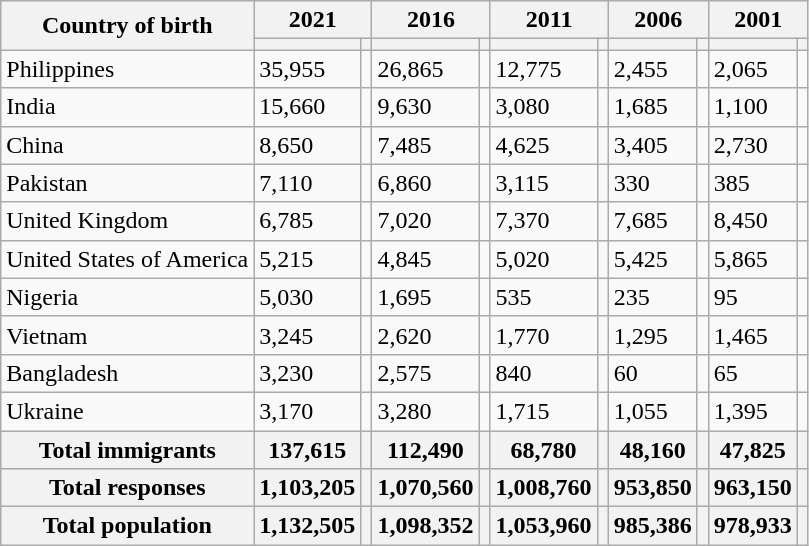<table class="wikitable sortable">
<tr>
<th rowspan="2">Country of birth</th>
<th colspan="2">2021</th>
<th colspan="2">2016</th>
<th colspan="2">2011</th>
<th colspan="2">2006</th>
<th colspan="2">2001</th>
</tr>
<tr>
<th><a href='#'></a></th>
<th></th>
<th></th>
<th></th>
<th></th>
<th></th>
<th></th>
<th></th>
<th></th>
<th></th>
</tr>
<tr>
<td>Philippines</td>
<td>35,955</td>
<td></td>
<td>26,865</td>
<td></td>
<td>12,775</td>
<td></td>
<td>2,455</td>
<td></td>
<td>2,065</td>
<td></td>
</tr>
<tr>
<td>India</td>
<td>15,660</td>
<td></td>
<td>9,630</td>
<td></td>
<td>3,080</td>
<td></td>
<td>1,685</td>
<td></td>
<td>1,100</td>
<td></td>
</tr>
<tr>
<td>China</td>
<td>8,650</td>
<td></td>
<td>7,485</td>
<td></td>
<td>4,625</td>
<td></td>
<td>3,405</td>
<td></td>
<td>2,730</td>
<td></td>
</tr>
<tr>
<td>Pakistan</td>
<td>7,110</td>
<td></td>
<td>6,860</td>
<td></td>
<td>3,115</td>
<td></td>
<td>330</td>
<td></td>
<td>385</td>
<td></td>
</tr>
<tr>
<td>United Kingdom</td>
<td>6,785</td>
<td></td>
<td>7,020</td>
<td></td>
<td>7,370</td>
<td></td>
<td>7,685</td>
<td></td>
<td>8,450</td>
<td></td>
</tr>
<tr>
<td>United States of America</td>
<td>5,215</td>
<td></td>
<td>4,845</td>
<td></td>
<td>5,020</td>
<td></td>
<td>5,425</td>
<td></td>
<td>5,865</td>
<td></td>
</tr>
<tr>
<td>Nigeria</td>
<td>5,030</td>
<td></td>
<td>1,695</td>
<td></td>
<td>535</td>
<td></td>
<td>235</td>
<td></td>
<td>95</td>
<td></td>
</tr>
<tr>
<td>Vietnam</td>
<td>3,245</td>
<td></td>
<td>2,620</td>
<td></td>
<td>1,770</td>
<td></td>
<td>1,295</td>
<td></td>
<td>1,465</td>
<td></td>
</tr>
<tr>
<td>Bangladesh</td>
<td>3,230</td>
<td></td>
<td>2,575</td>
<td></td>
<td>840</td>
<td></td>
<td>60</td>
<td></td>
<td>65</td>
<td></td>
</tr>
<tr>
<td>Ukraine</td>
<td>3,170</td>
<td></td>
<td>3,280</td>
<td></td>
<td>1,715</td>
<td></td>
<td>1,055</td>
<td></td>
<td>1,395</td>
<td></td>
</tr>
<tr>
<th>Total immigrants</th>
<th>137,615</th>
<th></th>
<th>112,490</th>
<th></th>
<th>68,780</th>
<th></th>
<th>48,160</th>
<th></th>
<th>47,825</th>
<th></th>
</tr>
<tr class="sortbottom">
<th>Total responses</th>
<th>1,103,205</th>
<th></th>
<th>1,070,560</th>
<th></th>
<th>1,008,760</th>
<th></th>
<th>953,850</th>
<th></th>
<th>963,150</th>
<th></th>
</tr>
<tr class="sortbottom">
<th>Total population</th>
<th>1,132,505</th>
<th></th>
<th>1,098,352</th>
<th></th>
<th>1,053,960</th>
<th></th>
<th>985,386</th>
<th></th>
<th>978,933</th>
<th></th>
</tr>
</table>
